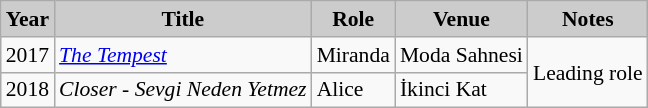<table class="wikitable" style="font-size:90%">
<tr>
<th style="background:#CCCCCC">Year</th>
<th style="background:#CCCCCC">Title</th>
<th style="background:#CCCCCC">Role</th>
<th style="background:#CCCCCC">Venue</th>
<th style="background:#CCCCCC">Notes</th>
</tr>
<tr>
<td>2017</td>
<td><em><a href='#'>The Tempest</a></em></td>
<td>Miranda</td>
<td>Moda Sahnesi</td>
<td rowspan="2">Leading role</td>
</tr>
<tr>
<td>2018</td>
<td><em>Closer - Sevgi Neden Yetmez</em></td>
<td>Alice</td>
<td>İkinci Kat</td>
</tr>
</table>
